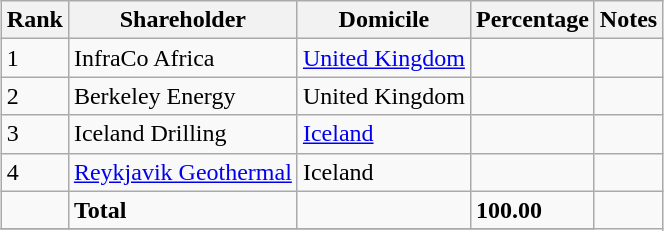<table class="wikitable sortable" style="margin: 0.5em auto">
<tr>
<th>Rank</th>
<th>Shareholder</th>
<th>Domicile</th>
<th>Percentage</th>
<th>Notes</th>
</tr>
<tr>
<td>1</td>
<td>InfraCo Africa</td>
<td><a href='#'>United Kingdom</a></td>
<td></td>
<td></td>
</tr>
<tr>
<td>2</td>
<td>Berkeley Energy</td>
<td>United Kingdom</td>
<td></td>
<td></td>
</tr>
<tr>
<td>3</td>
<td>Iceland Drilling</td>
<td><a href='#'>Iceland</a></td>
<td></td>
<td></td>
</tr>
<tr>
<td>4</td>
<td><a href='#'>Reykjavik Geothermal</a></td>
<td>Iceland</td>
<td></td>
<td></td>
</tr>
<tr>
<td></td>
<td><strong>Total</strong></td>
<td></td>
<td><strong>100.00</strong></td>
</tr>
<tr>
</tr>
</table>
